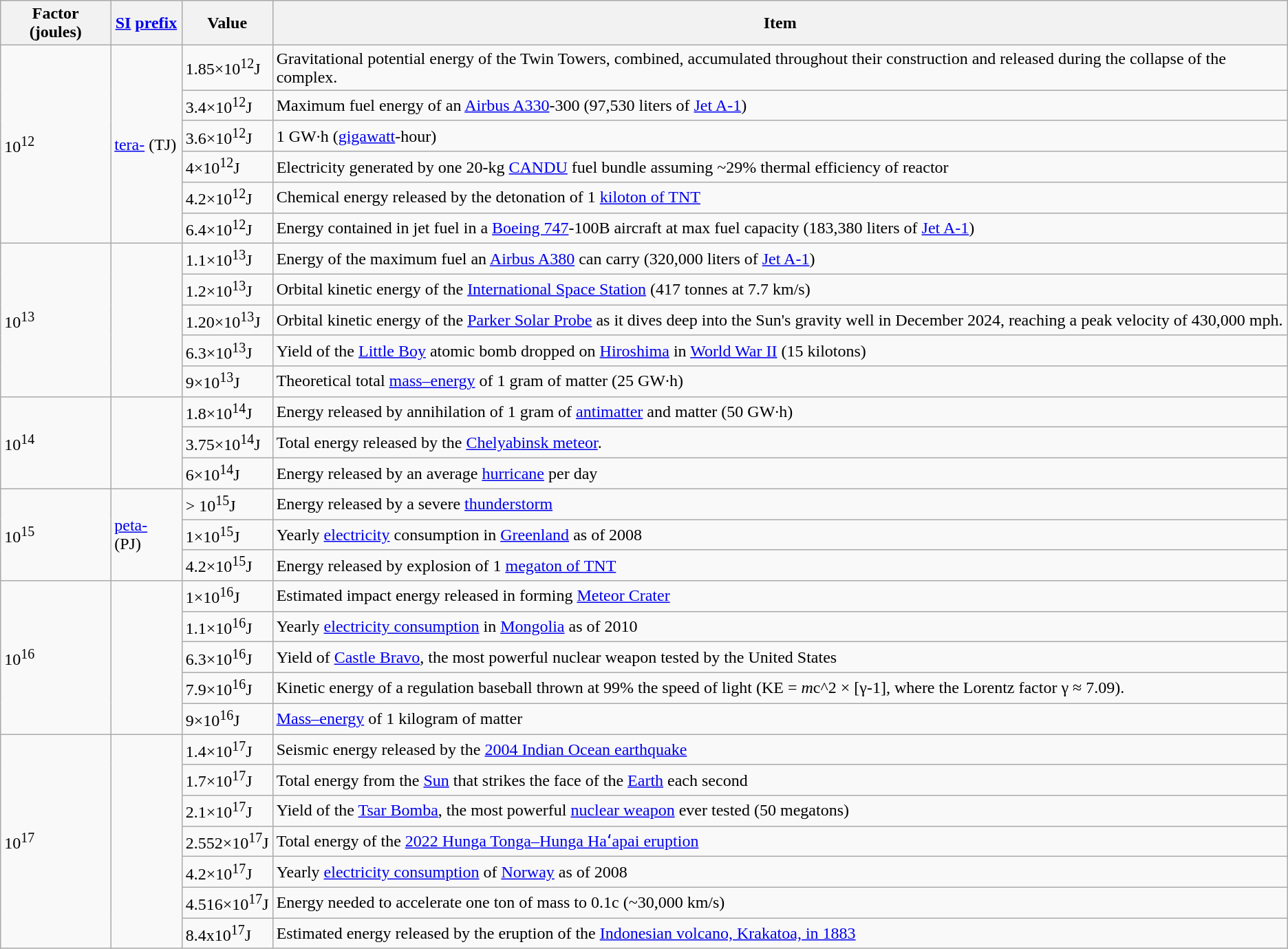<table class="wikitable">
<tr>
<th>Factor (joules)</th>
<th><a href='#'>SI</a> <a href='#'>prefix</a></th>
<th>Value</th>
<th>Item</th>
</tr>
<tr>
<td rowspan="6">10<sup>12</sup></td>
<td rowspan="6"><a href='#'>tera-</a> (TJ)</td>
<td>1.85×10<sup>12</sup>J</td>
<td>Gravitational potential energy of the Twin Towers, combined, accumulated throughout their construction and released during the collapse of the complex.</td>
</tr>
<tr>
<td>3.4×10<sup>12</sup>J</td>
<td>Maximum fuel energy of an <a href='#'>Airbus A330</a>-300 (97,530 liters of <a href='#'>Jet A-1</a>)</td>
</tr>
<tr>
<td>3.6×10<sup>12</sup>J</td>
<td>1 GW·h (<a href='#'>gigawatt</a>-hour)</td>
</tr>
<tr>
<td>4×10<sup>12</sup>J</td>
<td>Electricity generated by one 20-kg <a href='#'>CANDU</a> fuel bundle assuming ~29% thermal efficiency of reactor</td>
</tr>
<tr>
<td>4.2×10<sup>12</sup>J</td>
<td>Chemical energy released by the detonation of 1 <a href='#'>kiloton of TNT</a></td>
</tr>
<tr>
<td>6.4×10<sup>12</sup>J</td>
<td>Energy contained in jet fuel in a <a href='#'>Boeing 747</a>-100B aircraft at max fuel capacity (183,380 liters of <a href='#'>Jet A-1</a>)</td>
</tr>
<tr>
<td rowspan="5">10<sup>13</sup></td>
<td rowspan="5"> </td>
<td>1.1×10<sup>13</sup>J</td>
<td>Energy of the maximum fuel an <a href='#'>Airbus A380</a> can carry (320,000 liters of <a href='#'>Jet A-1</a>)</td>
</tr>
<tr>
<td>1.2×10<sup>13</sup>J</td>
<td>Orbital kinetic energy of the <a href='#'>International Space Station</a> (417 tonnes at 7.7 km/s)</td>
</tr>
<tr>
<td>1.20×10<sup>13</sup>J</td>
<td>Orbital kinetic energy of the <a href='#'>Parker Solar Probe</a> as it dives deep into the Sun's gravity well in December 2024, reaching a peak velocity of 430,000 mph.</td>
</tr>
<tr>
<td>6.3×10<sup>13</sup>J</td>
<td>Yield of the <a href='#'>Little Boy</a> atomic bomb dropped on <a href='#'>Hiroshima</a> in <a href='#'>World War II</a> (15 kilotons)</td>
</tr>
<tr>
<td>9×10<sup>13</sup>J</td>
<td>Theoretical total <a href='#'>mass–energy</a> of 1 gram of matter (25 GW·h) </td>
</tr>
<tr>
<td rowspan="3">10<sup>14</sup></td>
<td rowspan="3"> </td>
<td>1.8×10<sup>14</sup>J</td>
<td>Energy released by annihilation of 1 gram of <a href='#'>antimatter</a> and matter (50 GW·h)</td>
</tr>
<tr>
<td>3.75×10<sup>14</sup>J</td>
<td>Total energy released by the <a href='#'>Chelyabinsk meteor</a>.</td>
</tr>
<tr>
<td>6×10<sup>14</sup>J</td>
<td>Energy released by an average <a href='#'>hurricane</a> per day</td>
</tr>
<tr>
<td rowspan=3>10<sup>15</sup></td>
<td rowspan=3><a href='#'>peta-</a> (PJ) </td>
<td>> 10<sup>15</sup>J</td>
<td>Energy released by a severe <a href='#'>thunderstorm</a></td>
</tr>
<tr>
<td>1×10<sup>15</sup>J</td>
<td>Yearly <a href='#'>electricity</a> consumption in <a href='#'>Greenland</a> as of 2008</td>
</tr>
<tr>
<td>4.2×10<sup>15</sup>J</td>
<td>Energy released by explosion of 1 <a href='#'>megaton of TNT</a></td>
</tr>
<tr>
<td rowspan="5">10<sup>16</sup></td>
<td rowspan="5"> </td>
<td>1×10<sup>16</sup>J</td>
<td>Estimated impact energy released in forming <a href='#'>Meteor Crater</a></td>
</tr>
<tr>
<td>1.1×10<sup>16</sup>J</td>
<td>Yearly <a href='#'>electricity consumption</a> in <a href='#'>Mongolia</a> as of 2010</td>
</tr>
<tr>
<td>6.3×10<sup>16</sup>J</td>
<td>Yield of <a href='#'>Castle Bravo</a>, the most powerful nuclear weapon tested by the United States</td>
</tr>
<tr>
<td>7.9×10<sup>16</sup>J</td>
<td>Kinetic energy of a regulation baseball thrown at 99% the speed of light (KE = <em>m</em>c^2 × [γ-1], where the Lorentz factor γ ≈ 7.09).</td>
</tr>
<tr>
<td>9×10<sup>16</sup>J</td>
<td><a href='#'>Mass–energy</a> of 1 kilogram of matter</td>
</tr>
<tr>
<td rowspan="7">10<sup>17</sup></td>
<td rowspan="7"> </td>
<td>1.4×10<sup>17</sup>J</td>
<td>Seismic energy released by the <a href='#'>2004 Indian Ocean earthquake</a></td>
</tr>
<tr>
<td>1.7×10<sup>17</sup>J</td>
<td>Total energy from the <a href='#'>Sun</a> that strikes the face of the <a href='#'>Earth</a> each second</td>
</tr>
<tr>
<td>2.1×10<sup>17</sup>J</td>
<td>Yield of the <a href='#'>Tsar Bomba</a>, the most powerful <a href='#'>nuclear weapon</a> ever tested (50 megatons)</td>
</tr>
<tr>
<td>2.552×10<sup>17</sup>J</td>
<td>Total energy of the <a href='#'>2022 Hunga Tonga–Hunga Haʻapai eruption</a></td>
</tr>
<tr>
<td>4.2×10<sup>17</sup>J</td>
<td>Yearly <a href='#'>electricity consumption</a> of <a href='#'>Norway</a> as of 2008</td>
</tr>
<tr>
<td>4.516×10<sup>17</sup>J</td>
<td>Energy needed to accelerate one ton of mass to 0.1c (~30,000 km/s)</td>
</tr>
<tr>
<td>8.4x10<sup>17</sup>J</td>
<td>Estimated energy released by the eruption of the <a href='#'>Indonesian volcano, Krakatoa, in 1883</a></td>
</tr>
</table>
